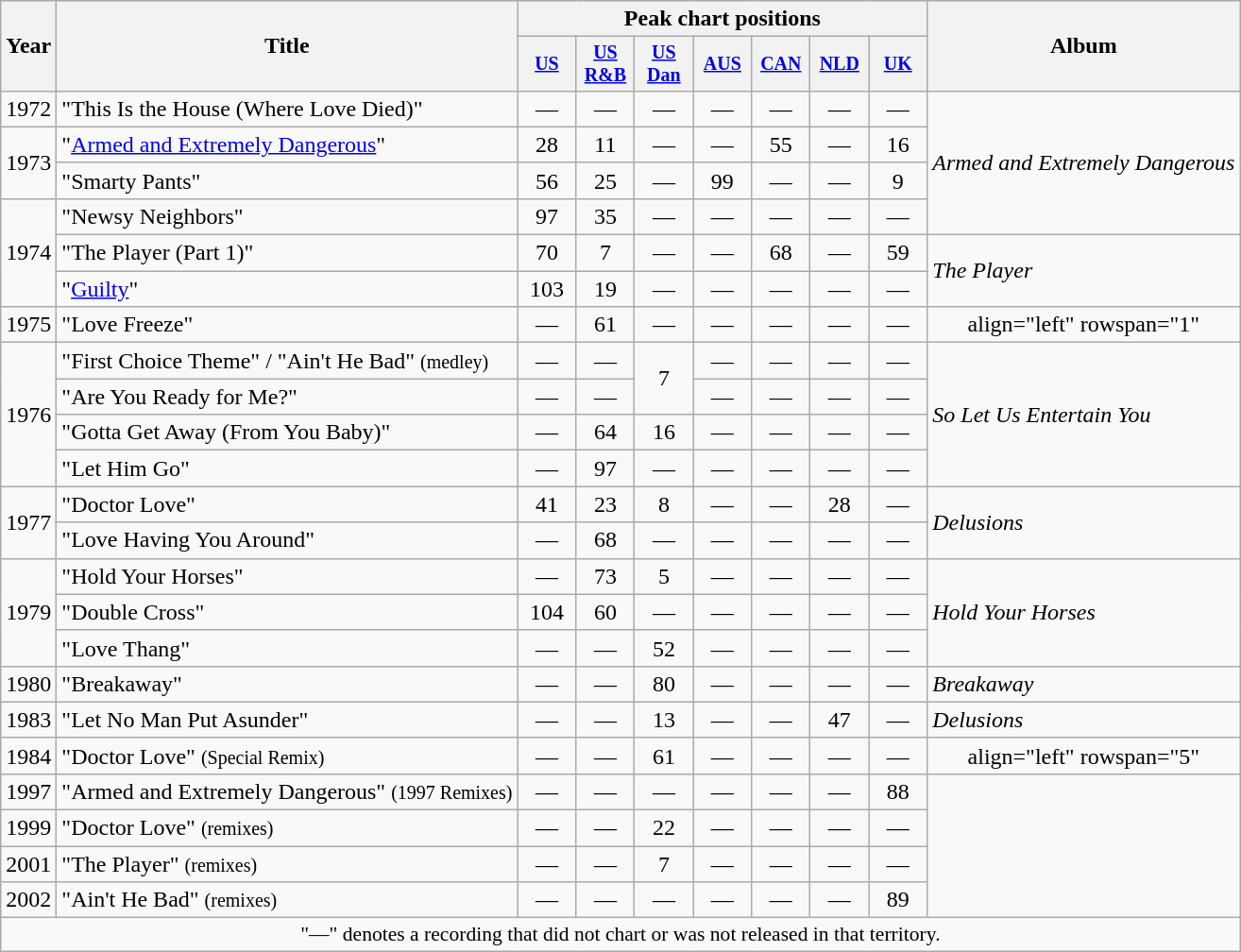<table class="wikitable" style="text-align:center;">
<tr>
<th rowspan="2">Year</th>
<th rowspan="2">Title</th>
<th colspan="7">Peak chart positions</th>
<th rowspan="2">Album</th>
</tr>
<tr style="font-size:smaller;">
<th width="35"><a href='#'>US</a><br></th>
<th width="35"><a href='#'>US<br>R&B</a><br></th>
<th width="35"><a href='#'>US<br>Dan</a><br></th>
<th width="35"><a href='#'>AUS</a><br></th>
<th width="35"><a href='#'>CAN</a><br></th>
<th width="35"><a href='#'>NLD</a><br></th>
<th width="35"><a href='#'>UK</a><br></th>
</tr>
<tr>
<td rowspan="1">1972</td>
<td align="left">"This Is the House (Where Love Died)"</td>
<td>—</td>
<td>—</td>
<td>—</td>
<td>—</td>
<td>—</td>
<td>—</td>
<td>—</td>
<td align="left" rowspan="4"><em>Armed and Extremely Dangerous</em></td>
</tr>
<tr>
<td rowspan="2">1973</td>
<td align="left">"<a href='#'>Armed and Extremely Dangerous</a>"</td>
<td>28</td>
<td>11</td>
<td>—</td>
<td>—</td>
<td>55</td>
<td>—</td>
<td>16</td>
</tr>
<tr>
<td align="left">"Smarty Pants"</td>
<td>56</td>
<td>25</td>
<td>—</td>
<td>99</td>
<td>—</td>
<td>—</td>
<td>9</td>
</tr>
<tr>
<td rowspan="3">1974</td>
<td align="left">"Newsy Neighbors"</td>
<td>97</td>
<td>35</td>
<td>—</td>
<td>—</td>
<td>—</td>
<td>—</td>
<td>—</td>
</tr>
<tr>
<td align="left">"The Player (Part 1)"</td>
<td>70</td>
<td>7</td>
<td>—</td>
<td>—</td>
<td>68</td>
<td>—</td>
<td>59</td>
<td align="left" rowspan="2"><em>The Player</em></td>
</tr>
<tr>
<td align="left">"<a href='#'>Guilty</a>"</td>
<td>103</td>
<td>19</td>
<td>—</td>
<td>—</td>
<td>—</td>
<td>—</td>
<td>—</td>
</tr>
<tr>
<td rowspan="1">1975</td>
<td align="left">"Love Freeze"</td>
<td>—</td>
<td>61</td>
<td>—</td>
<td>—</td>
<td>—</td>
<td>—</td>
<td>—</td>
<td>align="left" rowspan="1" </td>
</tr>
<tr>
<td rowspan="4">1976</td>
<td align="left">"First Choice Theme" / "Ain't He Bad" <small>(medley)</small></td>
<td>—</td>
<td>—</td>
<td rowspan="2">7</td>
<td>—</td>
<td>—</td>
<td>—</td>
<td>—</td>
<td align="left" rowspan="4"><em>So Let Us Entertain You</em></td>
</tr>
<tr>
<td align="left">"Are You Ready for Me?"</td>
<td>—</td>
<td>—</td>
<td>—</td>
<td>—</td>
<td>—</td>
<td>—</td>
</tr>
<tr>
<td align="left">"Gotta Get Away (From You Baby)"</td>
<td>—</td>
<td>64</td>
<td>16</td>
<td>—</td>
<td>—</td>
<td>—</td>
<td>—</td>
</tr>
<tr>
<td align="left">"Let Him Go"</td>
<td>—</td>
<td>97</td>
<td>—</td>
<td>—</td>
<td>—</td>
<td>—</td>
<td>—</td>
</tr>
<tr>
<td rowspan="2">1977</td>
<td align="left">"Doctor Love"</td>
<td>41</td>
<td>23</td>
<td>8</td>
<td>—</td>
<td>—</td>
<td>28</td>
<td>—</td>
<td align="left" rowspan="2"><em>Delusions</em></td>
</tr>
<tr>
<td align="left">"Love Having You Around"</td>
<td>—</td>
<td>68</td>
<td>—</td>
<td>—</td>
<td>—</td>
<td>—</td>
<td>—</td>
</tr>
<tr>
<td rowspan="3">1979</td>
<td align="left">"Hold Your Horses"</td>
<td>—</td>
<td>73</td>
<td>5</td>
<td>—</td>
<td>—</td>
<td>—</td>
<td>—</td>
<td align="left" rowspan="3"><em>Hold Your Horses</em></td>
</tr>
<tr>
<td align="left">"Double Cross"</td>
<td>104</td>
<td>60</td>
<td>—</td>
<td>—</td>
<td>—</td>
<td>—</td>
<td>—</td>
</tr>
<tr>
<td align="left">"Love Thang"</td>
<td>—</td>
<td>—</td>
<td>52</td>
<td>—</td>
<td>—</td>
<td>—</td>
<td>—</td>
</tr>
<tr>
<td rowspan="1">1980</td>
<td align="left">"Breakaway"</td>
<td>—</td>
<td>—</td>
<td>80</td>
<td>—</td>
<td>—</td>
<td>—</td>
<td>—</td>
<td align="left" rowspan="1"><em>Breakaway</em></td>
</tr>
<tr>
<td rowspan="1">1983</td>
<td align="left">"Let No Man Put Asunder"</td>
<td>—</td>
<td>—</td>
<td>13</td>
<td>—</td>
<td>—</td>
<td>47</td>
<td>—</td>
<td align="left" rowspan="1"><em>Delusions</em></td>
</tr>
<tr>
<td rowspan="1">1984</td>
<td align="left">"Doctor Love" <small>(Special Remix)</small></td>
<td>—</td>
<td>—</td>
<td>61</td>
<td>—</td>
<td>—</td>
<td>—</td>
<td>—</td>
<td>align="left" rowspan="5" </td>
</tr>
<tr>
<td rowspan="1">1997</td>
<td align="left">"Armed and Extremely Dangerous" <small>(1997 Remixes)</small></td>
<td>—</td>
<td>—</td>
<td>—</td>
<td>—</td>
<td>—</td>
<td>—</td>
<td>88</td>
</tr>
<tr>
<td rowspan="1">1999</td>
<td align="left">"Doctor Love" <small>(remixes)</small></td>
<td>—</td>
<td>—</td>
<td>22</td>
<td>—</td>
<td>—</td>
<td>—</td>
<td>—</td>
</tr>
<tr>
<td rowspan="1">2001</td>
<td align="left">"The Player" <small>(remixes)</small></td>
<td>—</td>
<td>—</td>
<td>7</td>
<td>—</td>
<td>—</td>
<td>—</td>
<td>—</td>
</tr>
<tr>
<td rowspan="1">2002</td>
<td align="left">"Ain't He Bad" <small>(remixes)</small></td>
<td>—</td>
<td>—</td>
<td>—</td>
<td>—</td>
<td>—</td>
<td>—</td>
<td>89</td>
</tr>
<tr>
<td colspan="15" style="font-size:90%">"—" denotes a recording that did not chart or was not released in that territory.</td>
</tr>
</table>
